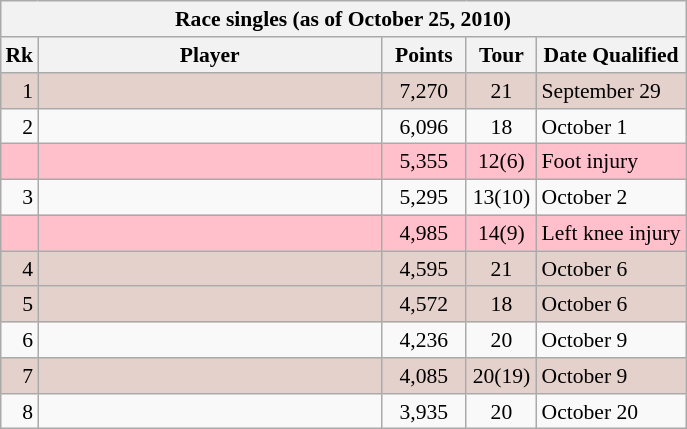<table class=wikitable align=right style=font-size:90%;text:justify>
<tr>
<th colspan=5>Race singles (as of October 25, 2010)</th>
</tr>
<tr>
<th>Rk</th>
<th width=222>Player</th>
<th width=50>Points</th>
<th width=40>Tour</th>
<th>Date Qualified</th>
</tr>
<tr bgcolor=#e5d1cb>
<td align=right>1</td>
<td></td>
<td align=center>7,270</td>
<td align=center>21</td>
<td>September 29</td>
</tr>
<tr>
<td align=right>2</td>
<td></td>
<td align=center>6,096</td>
<td align=center>18</td>
<td>October 1</td>
</tr>
<tr bgcolor=pink>
<td></td>
<td></td>
<td align=center>5,355</td>
<td align=center>12(6)</td>
<td>Foot injury</td>
</tr>
<tr>
<td align=right>3</td>
<td></td>
<td align=center>5,295</td>
<td align=center>13(10)</td>
<td>October 2</td>
</tr>
<tr bgcolor=pink>
<td></td>
<td></td>
<td align=center>4,985</td>
<td align=center>14(9)</td>
<td>Left knee injury</td>
</tr>
<tr bgcolor=#e5d1cb>
<td align=right>4</td>
<td></td>
<td align=center>4,595</td>
<td align=center>21</td>
<td>October 6</td>
</tr>
<tr bgcolor=#e5d1cb>
<td align=right>5</td>
<td></td>
<td align=center>4,572</td>
<td align=center>18</td>
<td>October 6</td>
</tr>
<tr>
<td align=right>6</td>
<td></td>
<td align=center>4,236</td>
<td align=center>20</td>
<td>October 9</td>
</tr>
<tr bgcolor=#e5d1cb>
<td align=right>7</td>
<td></td>
<td align=center>4,085</td>
<td align=center>20(19)</td>
<td>October 9</td>
</tr>
<tr>
<td align=right>8</td>
<td></td>
<td align=center>3,935</td>
<td align=center>20</td>
<td>October 20</td>
</tr>
</table>
